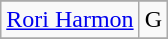<table class="wikitable" style="text-align: center">
<tr align=center>
</tr>
<tr>
<td><a href='#'>Rori Harmon</a></td>
<td>G</td>
</tr>
<tr>
</tr>
</table>
